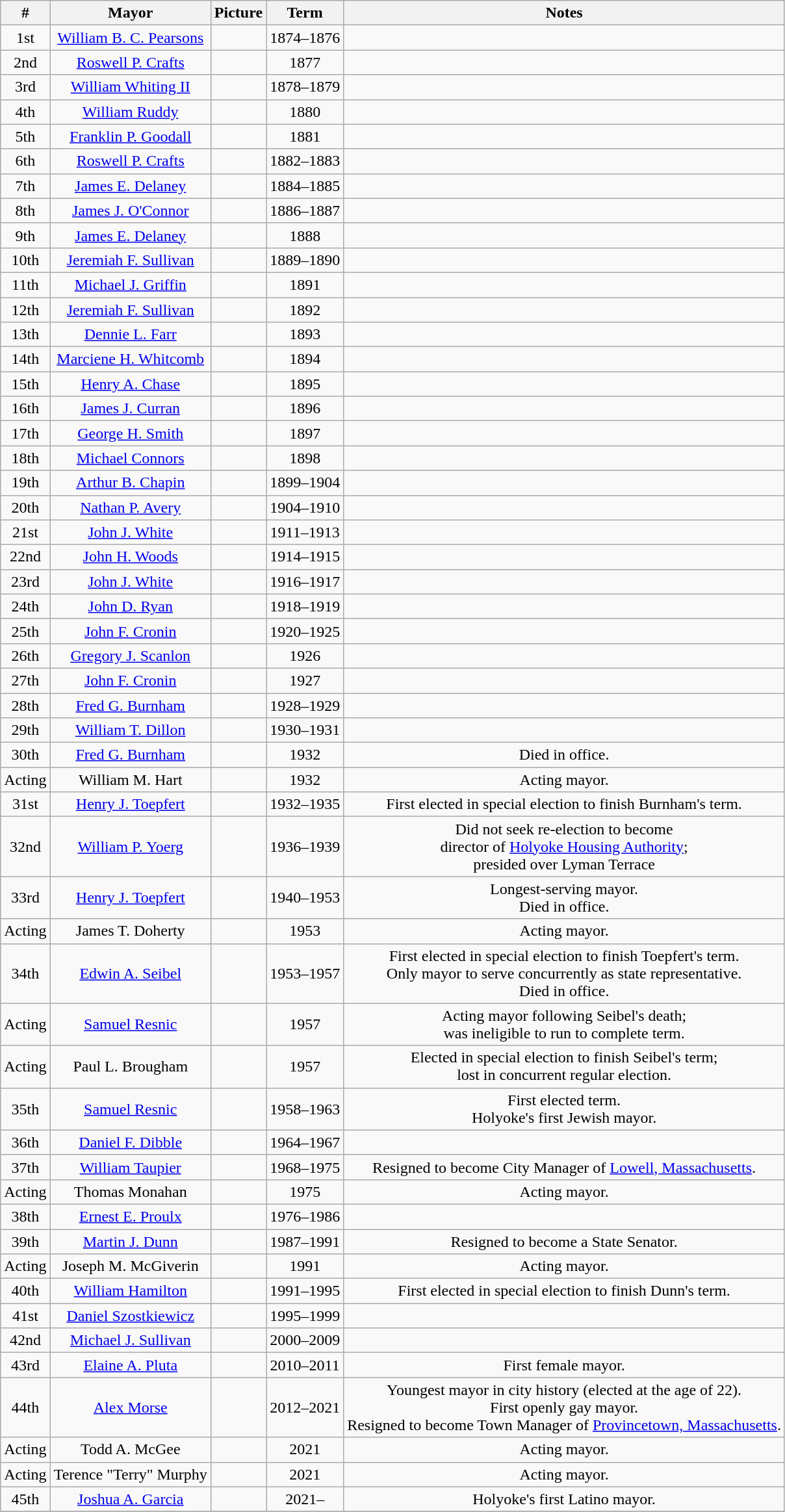<table class=wikitable style="text-align:center">
<tr>
<th>#</th>
<th>Mayor</th>
<th>Picture</th>
<th>Term</th>
<th>Notes</th>
</tr>
<tr>
<td>1st</td>
<td><a href='#'>William B. C. Pearsons</a></td>
<td></td>
<td>1874–1876</td>
<td></td>
</tr>
<tr>
<td>2nd</td>
<td><a href='#'>Roswell P. Crafts</a></td>
<td></td>
<td>1877</td>
<td></td>
</tr>
<tr>
<td>3rd</td>
<td><a href='#'>William Whiting II</a></td>
<td></td>
<td>1878–1879</td>
<td></td>
</tr>
<tr>
<td>4th</td>
<td><a href='#'>William Ruddy</a></td>
<td></td>
<td>1880</td>
<td></td>
</tr>
<tr>
<td>5th</td>
<td><a href='#'>Franklin P. Goodall</a></td>
<td></td>
<td>1881</td>
<td></td>
</tr>
<tr>
<td>6th</td>
<td><a href='#'>Roswell P. Crafts</a></td>
<td></td>
<td>1882–1883</td>
<td></td>
</tr>
<tr>
<td>7th</td>
<td><a href='#'>James E. Delaney</a></td>
<td></td>
<td>1884–1885</td>
<td></td>
</tr>
<tr>
<td>8th</td>
<td><a href='#'>James J. O'Connor</a></td>
<td></td>
<td>1886–1887</td>
<td></td>
</tr>
<tr>
<td>9th</td>
<td><a href='#'>James E. Delaney</a></td>
<td></td>
<td>1888</td>
<td></td>
</tr>
<tr>
<td>10th</td>
<td><a href='#'>Jeremiah F. Sullivan</a></td>
<td></td>
<td>1889–1890</td>
<td></td>
</tr>
<tr>
<td>11th</td>
<td><a href='#'>Michael J. Griffin</a></td>
<td></td>
<td>1891</td>
<td></td>
</tr>
<tr>
<td>12th</td>
<td><a href='#'>Jeremiah F. Sullivan</a></td>
<td></td>
<td>1892</td>
<td></td>
</tr>
<tr>
<td>13th</td>
<td><a href='#'>Dennie L. Farr</a></td>
<td></td>
<td>1893</td>
<td></td>
</tr>
<tr>
<td>14th</td>
<td><a href='#'>Marciene H. Whitcomb</a></td>
<td></td>
<td>1894</td>
<td></td>
</tr>
<tr>
<td>15th</td>
<td><a href='#'>Henry A. Chase</a></td>
<td></td>
<td>1895</td>
<td></td>
</tr>
<tr>
<td>16th</td>
<td><a href='#'>James J. Curran</a></td>
<td></td>
<td>1896</td>
<td></td>
</tr>
<tr>
<td>17th</td>
<td><a href='#'>George H. Smith</a></td>
<td></td>
<td>1897</td>
<td></td>
</tr>
<tr>
<td>18th</td>
<td><a href='#'>Michael Connors</a></td>
<td></td>
<td>1898</td>
<td></td>
</tr>
<tr>
<td>19th</td>
<td><a href='#'>Arthur B. Chapin</a></td>
<td></td>
<td>1899–1904</td>
<td></td>
</tr>
<tr>
<td>20th</td>
<td><a href='#'>Nathan P. Avery</a></td>
<td></td>
<td>1904–1910</td>
<td></td>
</tr>
<tr>
<td>21st</td>
<td><a href='#'>John J. White</a></td>
<td></td>
<td>1911–1913</td>
<td></td>
</tr>
<tr>
<td>22nd</td>
<td><a href='#'>John H. Woods</a></td>
<td></td>
<td>1914–1915</td>
<td></td>
</tr>
<tr>
<td>23rd</td>
<td><a href='#'>John J. White</a></td>
<td></td>
<td>1916–1917</td>
<td></td>
</tr>
<tr>
<td>24th</td>
<td><a href='#'>John D. Ryan</a></td>
<td></td>
<td>1918–1919</td>
<td></td>
</tr>
<tr>
<td>25th</td>
<td><a href='#'>John F. Cronin</a></td>
<td></td>
<td>1920–1925</td>
<td></td>
</tr>
<tr>
<td>26th</td>
<td><a href='#'>Gregory J. Scanlon</a></td>
<td></td>
<td>1926</td>
<td></td>
</tr>
<tr>
<td>27th</td>
<td><a href='#'>John F. Cronin</a></td>
<td></td>
<td>1927</td>
<td></td>
</tr>
<tr>
<td>28th</td>
<td><a href='#'>Fred G. Burnham</a></td>
<td></td>
<td>1928–1929</td>
<td></td>
</tr>
<tr>
<td>29th</td>
<td><a href='#'>William T. Dillon</a></td>
<td></td>
<td>1930–1931</td>
<td></td>
</tr>
<tr>
<td>30th</td>
<td><a href='#'>Fred G. Burnham</a></td>
<td></td>
<td>1932</td>
<td>Died in office.</td>
</tr>
<tr>
<td>Acting</td>
<td>William M. Hart</td>
<td></td>
<td>1932</td>
<td>Acting mayor.</td>
</tr>
<tr>
<td>31st</td>
<td><a href='#'>Henry J. Toepfert</a></td>
<td></td>
<td>1932–1935</td>
<td>First elected in special election to finish Burnham's term.</td>
</tr>
<tr>
<td>32nd</td>
<td><a href='#'>William P. Yoerg</a></td>
<td></td>
<td>1936–1939</td>
<td>Did not seek re-election to become<br>director of <a href='#'>Holyoke Housing Authority</a>;<br> presided over Lyman Terrace</td>
</tr>
<tr>
<td>33rd</td>
<td><a href='#'>Henry J. Toepfert</a></td>
<td></td>
<td>1940–1953</td>
<td>Longest-serving mayor.<br>Died in office.</td>
</tr>
<tr>
<td>Acting</td>
<td>James T. Doherty</td>
<td></td>
<td>1953</td>
<td>Acting mayor.</td>
</tr>
<tr>
<td>34th</td>
<td><a href='#'>Edwin A. Seibel</a></td>
<td></td>
<td>1953–1957</td>
<td>First elected in special election to finish Toepfert's term.<br>Only mayor to serve concurrently as state representative.<br>Died in office.</td>
</tr>
<tr>
<td>Acting</td>
<td><a href='#'>Samuel Resnic</a></td>
<td></td>
<td>1957</td>
<td>Acting mayor following Seibel's death;<br> was ineligible to run to complete term.</td>
</tr>
<tr>
<td>Acting</td>
<td>Paul L. Brougham</td>
<td></td>
<td>1957</td>
<td>Elected in special election to finish Seibel's term; <br>lost in concurrent regular election.</td>
</tr>
<tr>
<td>35th</td>
<td><a href='#'>Samuel Resnic</a></td>
<td></td>
<td>1958–1963</td>
<td>First elected term.<br>Holyoke's first Jewish mayor.</td>
</tr>
<tr>
<td>36th</td>
<td><a href='#'>Daniel F. Dibble</a></td>
<td></td>
<td>1964–1967</td>
<td></td>
</tr>
<tr>
<td>37th</td>
<td><a href='#'>William Taupier</a></td>
<td></td>
<td>1968–1975</td>
<td>Resigned to become City Manager of <a href='#'>Lowell, Massachusetts</a>.</td>
</tr>
<tr>
<td>Acting</td>
<td>Thomas Monahan</td>
<td></td>
<td>1975</td>
<td>Acting mayor.</td>
</tr>
<tr>
<td>38th</td>
<td><a href='#'>Ernest E. Proulx</a></td>
<td></td>
<td>1976–1986</td>
<td></td>
</tr>
<tr>
<td>39th</td>
<td><a href='#'>Martin J. Dunn</a></td>
<td></td>
<td>1987–1991</td>
<td>Resigned to become a State Senator.</td>
</tr>
<tr>
<td>Acting</td>
<td>Joseph M. McGiverin</td>
<td></td>
<td>1991</td>
<td>Acting mayor.</td>
</tr>
<tr>
<td>40th</td>
<td><a href='#'>William Hamilton</a></td>
<td></td>
<td>1991–1995</td>
<td>First elected in special election to finish Dunn's term.</td>
</tr>
<tr>
<td>41st</td>
<td><a href='#'>Daniel Szostkiewicz</a></td>
<td></td>
<td>1995–1999</td>
<td></td>
</tr>
<tr>
<td>42nd</td>
<td><a href='#'>Michael J. Sullivan</a></td>
<td></td>
<td>2000–2009</td>
<td></td>
</tr>
<tr>
<td>43rd</td>
<td><a href='#'>Elaine A. Pluta</a></td>
<td></td>
<td>2010–2011</td>
<td>First female mayor.</td>
</tr>
<tr>
<td>44th</td>
<td><a href='#'>Alex Morse</a></td>
<td></td>
<td>2012–2021</td>
<td>Youngest mayor in city history (elected at the age of 22).<br>First openly gay mayor.<br>Resigned to become Town Manager of <a href='#'>Provincetown, Massachusetts</a>.</td>
</tr>
<tr>
<td>Acting</td>
<td>Todd A. McGee</td>
<td></td>
<td>2021</td>
<td>Acting mayor.</td>
</tr>
<tr>
<td>Acting</td>
<td>Terence "Terry" Murphy</td>
<td></td>
<td>2021</td>
<td>Acting mayor.</td>
</tr>
<tr>
<td>45th</td>
<td><a href='#'>Joshua A. Garcia</a></td>
<td></td>
<td>2021–</td>
<td>Holyoke's first Latino mayor.</td>
</tr>
<tr>
</tr>
</table>
